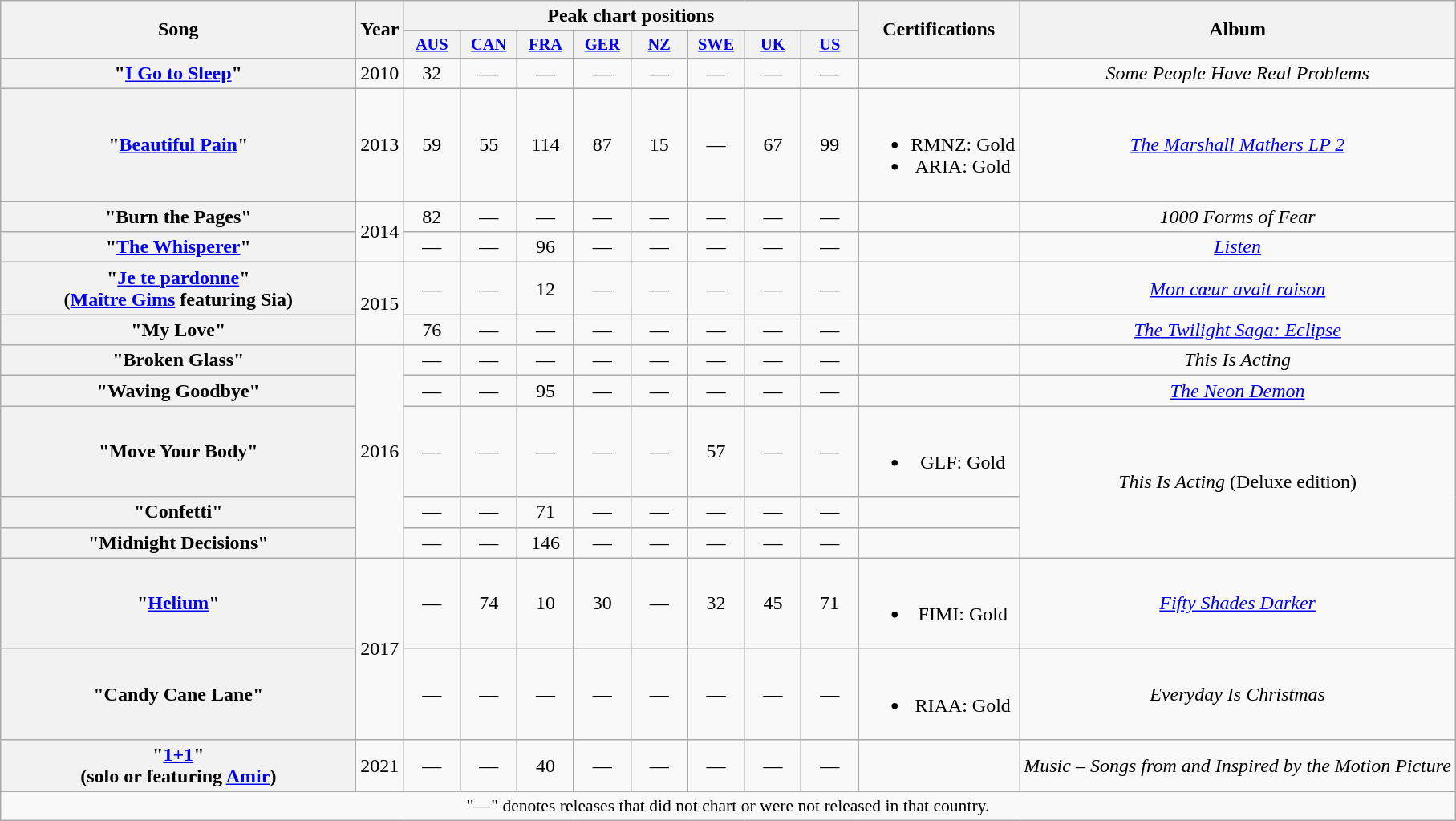<table class="wikitable plainrowheaders" style="text-align:center;">
<tr>
<th scope="col" rowspan="2" style="width:18em;">Song</th>
<th scope="col" rowspan="2">Year</th>
<th scope="col" colspan="8">Peak chart positions</th>
<th scope="col" rowspan="2">Certifications</th>
<th scope="col" rowspan="2">Album</th>
</tr>
<tr>
<th scope="col" style="width:3em;font-size:85%;"><a href='#'>AUS</a><br></th>
<th scope="col" style="width:3em;font-size:85%;"><a href='#'>CAN</a><br></th>
<th scope="col" style="width:3em;font-size:85%;"><a href='#'>FRA</a><br></th>
<th scope="col" style="width:3em;font-size:85%;"><a href='#'>GER</a><br></th>
<th scope="col" style="width:3em;font-size:85%;"><a href='#'>NZ</a><br></th>
<th scope="col" style="width:3em;font-size:85%;"><a href='#'>SWE</a><br></th>
<th scope="col" style="width:3em;font-size:85%;"><a href='#'>UK</a><br></th>
<th scope="col" style="width:3em;font-size:85%;"><a href='#'>US</a><br></th>
</tr>
<tr>
<th scope="row">"<a href='#'>I Go to Sleep</a>"</th>
<td>2010</td>
<td>32</td>
<td>—</td>
<td>—</td>
<td>—</td>
<td>—</td>
<td>—</td>
<td>—</td>
<td>—</td>
<td></td>
<td><em>Some People Have Real Problems</em></td>
</tr>
<tr>
<th scope="row">"<a href='#'>Beautiful Pain</a>"<br></th>
<td>2013</td>
<td>59</td>
<td>55</td>
<td>114</td>
<td>87</td>
<td>15</td>
<td>—</td>
<td>67</td>
<td>99</td>
<td><br><ul><li>RMNZ: Gold</li><li>ARIA: Gold</li></ul></td>
<td><em><a href='#'>The Marshall Mathers LP 2</a></em></td>
</tr>
<tr>
<th scope="row">"Burn the Pages"</th>
<td rowspan="2">2014</td>
<td>82</td>
<td>—</td>
<td>—</td>
<td>—</td>
<td>—</td>
<td>—</td>
<td>—</td>
<td>—</td>
<td></td>
<td><em>1000 Forms of Fear</em></td>
</tr>
<tr>
<th scope="row">"<a href='#'>The Whisperer</a>"<br></th>
<td>—</td>
<td>—</td>
<td>96</td>
<td>—</td>
<td>—</td>
<td>—</td>
<td>—</td>
<td>—</td>
<td></td>
<td><em><a href='#'>Listen</a></em></td>
</tr>
<tr>
<th scope="row">"<a href='#'>Je te pardonne</a>"<br><span>(<a href='#'>Maître Gims</a> featuring Sia)</span></th>
<td rowspan="2">2015</td>
<td>—</td>
<td>—</td>
<td>12</td>
<td>—</td>
<td>—</td>
<td>—</td>
<td>—</td>
<td>—</td>
<td></td>
<td><em><a href='#'>Mon cœur avait raison</a></em></td>
</tr>
<tr>
<th scope="row">"My Love"</th>
<td>76</td>
<td>—</td>
<td>—</td>
<td>—</td>
<td>—</td>
<td>—</td>
<td>—</td>
<td>—</td>
<td></td>
<td><em><a href='#'>The Twilight Saga: Eclipse</a></em></td>
</tr>
<tr>
<th scope="row">"Broken Glass"</th>
<td rowspan="5">2016</td>
<td>—</td>
<td>—</td>
<td>—</td>
<td>—</td>
<td>—</td>
<td>—</td>
<td>—</td>
<td>—</td>
<td></td>
<td><em>This Is Acting</em></td>
</tr>
<tr>
<th scope="row">"Waving Goodbye"</th>
<td>—</td>
<td>—</td>
<td>95</td>
<td>—</td>
<td>—</td>
<td>—</td>
<td>—</td>
<td>—</td>
<td></td>
<td><em><a href='#'>The Neon Demon</a></em></td>
</tr>
<tr>
<th scope="row">"Move Your Body"<br></th>
<td>—</td>
<td>—</td>
<td>—</td>
<td>—</td>
<td>—</td>
<td>57</td>
<td>—</td>
<td>—</td>
<td><br><ul><li>GLF: Gold</li></ul></td>
<td rowspan="3"><em>This Is Acting</em> (Deluxe edition)</td>
</tr>
<tr>
<th scope="row">"Confetti"</th>
<td>—</td>
<td>—</td>
<td>71</td>
<td>—</td>
<td>—</td>
<td>—</td>
<td>—</td>
<td>—</td>
<td></td>
</tr>
<tr>
<th scope="row">"Midnight Decisions"</th>
<td>—</td>
<td>—</td>
<td>146</td>
<td>—</td>
<td>—</td>
<td>—</td>
<td>—</td>
<td>—</td>
<td></td>
</tr>
<tr>
<th scope="row">"<a href='#'>Helium</a>"</th>
<td rowspan="2">2017</td>
<td>—</td>
<td>74</td>
<td>10</td>
<td>30</td>
<td>—</td>
<td>32</td>
<td>45</td>
<td>71</td>
<td><br><ul><li>FIMI: Gold</li></ul></td>
<td><em><a href='#'>Fifty Shades Darker</a></em></td>
</tr>
<tr>
<th scope="row">"Candy Cane Lane"</th>
<td>—</td>
<td>—</td>
<td>—</td>
<td>—</td>
<td>—</td>
<td>—</td>
<td>—</td>
<td>—</td>
<td><br><ul><li>RIAA: Gold</li></ul></td>
<td><em>Everyday Is Christmas</em></td>
</tr>
<tr>
<th scope="row">"<a href='#'>1+1</a>"<br><span>(solo or featuring <a href='#'>Amir</a>)</span></th>
<td>2021</td>
<td>—</td>
<td>—</td>
<td>40</td>
<td>—</td>
<td>—</td>
<td>—</td>
<td>—</td>
<td>—</td>
<td></td>
<td><em>Music – Songs from and Inspired by the Motion Picture</em></td>
</tr>
<tr>
<td align="center" colspan="12" style="font-size:90%">"—" denotes releases that did not chart or were not released in that country.</td>
</tr>
</table>
